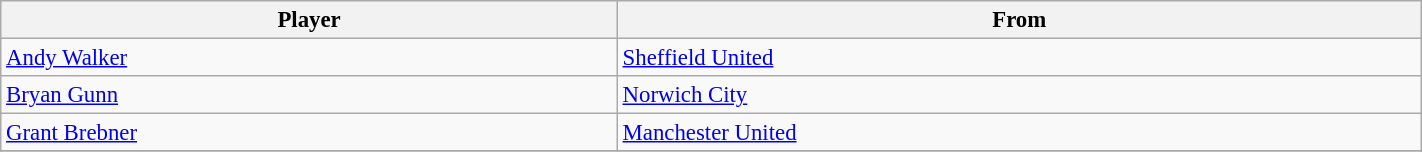<table class="wikitable" style="text-align:center; font-size:95%;width:75%; text-align:left">
<tr>
<th><strong>Player</strong></th>
<th><strong>From</strong></th>
</tr>
<tr --->
<td> <a href='#'>Andy Walker</a></td>
<td><a href='#'>Sheffield United</a></td>
</tr>
<tr>
<td> <a href='#'>Bryan Gunn</a></td>
<td><a href='#'>Norwich City</a></td>
</tr>
<tr>
<td> <a href='#'>Grant Brebner</a></td>
<td><a href='#'>Manchester United</a></td>
</tr>
<tr>
</tr>
</table>
